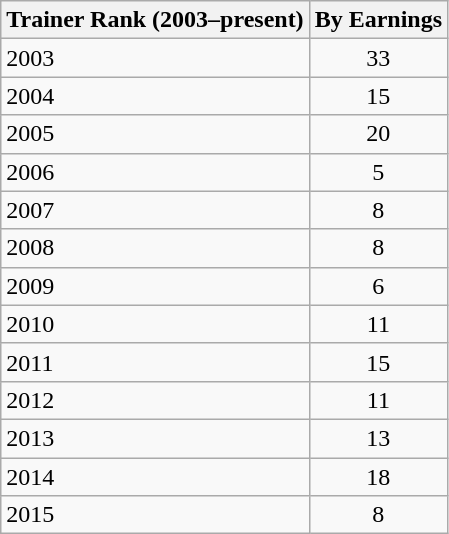<table class="wikitable sortable">
<tr>
<th>Trainer Rank (2003–present)</th>
<th>By Earnings</th>
</tr>
<tr>
<td>2003</td>
<td style="text-align:center;">33</td>
</tr>
<tr>
<td>2004</td>
<td style="text-align:center;">15</td>
</tr>
<tr>
<td>2005</td>
<td style="text-align:center;">20</td>
</tr>
<tr>
<td>2006</td>
<td style="text-align:center;">5</td>
</tr>
<tr>
<td>2007</td>
<td style="text-align:center;">8</td>
</tr>
<tr>
<td>2008</td>
<td style="text-align:center;">8</td>
</tr>
<tr>
<td>2009</td>
<td style="text-align:center;">6</td>
</tr>
<tr>
<td>2010</td>
<td style="text-align:center;">11</td>
</tr>
<tr>
<td>2011</td>
<td style="text-align:center;">15</td>
</tr>
<tr>
<td>2012</td>
<td style="text-align:center;">11</td>
</tr>
<tr>
<td>2013</td>
<td style="text-align:center;">13</td>
</tr>
<tr>
<td>2014</td>
<td style="text-align:center;">18</td>
</tr>
<tr>
<td>2015</td>
<td style="text-align:center;">8</td>
</tr>
</table>
